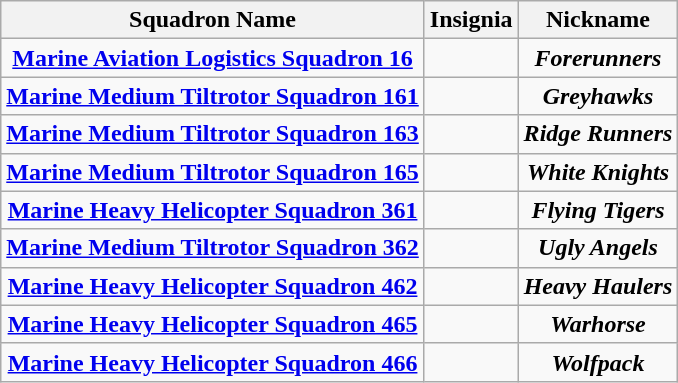<table class="wikitable sortable" style="text-align:center">
<tr>
<th>Squadron Name</th>
<th>Insignia</th>
<th>Nickname</th>
</tr>
<tr>
<td><strong><a href='#'>Marine Aviation Logistics Squadron 16</a></strong></td>
<td></td>
<td><strong><em>Forerunners</em></strong></td>
</tr>
<tr>
<td><strong><a href='#'>Marine Medium Tiltrotor Squadron 161</a></strong></td>
<td></td>
<td><strong><em>Greyhawks</em></strong></td>
</tr>
<tr>
<td><strong><a href='#'>Marine Medium Tiltrotor Squadron 163</a></strong></td>
<td></td>
<td><strong><em>Ridge Runners</em></strong></td>
</tr>
<tr>
<td><strong><a href='#'>Marine Medium Tiltrotor Squadron 165</a></strong></td>
<td></td>
<td><strong><em>White Knights</em></strong></td>
</tr>
<tr>
<td><strong><a href='#'>Marine Heavy Helicopter Squadron 361</a></strong></td>
<td></td>
<td><strong><em>Flying Tigers</em></strong></td>
</tr>
<tr>
<td><strong><a href='#'>Marine Medium Tiltrotor Squadron 362</a></strong></td>
<td></td>
<td><strong><em>Ugly Angels</em></strong></td>
</tr>
<tr>
<td><strong><a href='#'>Marine Heavy Helicopter Squadron 462</a></strong></td>
<td></td>
<td><strong><em>Heavy Haulers</em></strong></td>
</tr>
<tr>
<td><strong><a href='#'>Marine Heavy Helicopter Squadron 465</a></strong></td>
<td></td>
<td><strong><em>Warhorse</em></strong></td>
</tr>
<tr>
<td><strong><a href='#'>Marine Heavy Helicopter Squadron 466</a></strong></td>
<td></td>
<td><strong><em>Wolfpack</em></strong></td>
</tr>
</table>
